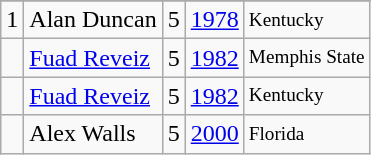<table class="wikitable">
<tr>
</tr>
<tr>
<td>1</td>
<td>Alan Duncan</td>
<td>5</td>
<td><a href='#'>1978</a></td>
<td style="font-size:80%;">Kentucky</td>
</tr>
<tr>
<td></td>
<td><a href='#'>Fuad Reveiz</a></td>
<td>5</td>
<td><a href='#'>1982</a></td>
<td style="font-size:80%;">Memphis State</td>
</tr>
<tr>
<td></td>
<td><a href='#'>Fuad Reveiz</a></td>
<td>5</td>
<td><a href='#'>1982</a></td>
<td style="font-size:80%;">Kentucky</td>
</tr>
<tr>
<td></td>
<td>Alex Walls</td>
<td>5</td>
<td><a href='#'>2000</a></td>
<td style="font-size:80%;">Florida</td>
</tr>
</table>
